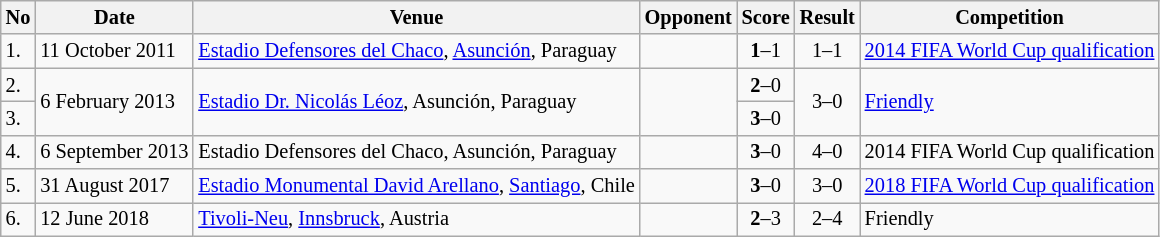<table class="wikitable" style="font-size:85%;">
<tr>
<th>No</th>
<th>Date</th>
<th>Venue</th>
<th>Opponent</th>
<th>Score</th>
<th>Result</th>
<th>Competition</th>
</tr>
<tr>
<td>1.</td>
<td>11 October 2011</td>
<td><a href='#'>Estadio Defensores del Chaco</a>, <a href='#'>Asunción</a>, Paraguay</td>
<td></td>
<td align=center><strong>1</strong>–1</td>
<td align=center>1–1</td>
<td><a href='#'>2014 FIFA World Cup qualification</a></td>
</tr>
<tr>
<td>2.</td>
<td rowspan="2">6 February 2013</td>
<td rowspan="2"><a href='#'>Estadio Dr. Nicolás Léoz</a>, Asunción, Paraguay</td>
<td rowspan="2"></td>
<td align=center><strong>2</strong>–0</td>
<td rowspan="2" style="text-align:center">3–0</td>
<td rowspan="2"><a href='#'>Friendly</a></td>
</tr>
<tr>
<td>3.</td>
<td align=center><strong>3</strong>–0</td>
</tr>
<tr>
<td>4.</td>
<td>6 September 2013</td>
<td>Estadio Defensores del Chaco, Asunción, Paraguay</td>
<td></td>
<td align=center><strong>3</strong>–0</td>
<td align=center>4–0</td>
<td>2014 FIFA World Cup qualification</td>
</tr>
<tr>
<td>5.</td>
<td>31 August 2017</td>
<td><a href='#'>Estadio Monumental David Arellano</a>, <a href='#'>Santiago</a>, Chile</td>
<td></td>
<td align=center><strong>3</strong>–0</td>
<td align=center>3–0</td>
<td><a href='#'>2018 FIFA World Cup qualification</a></td>
</tr>
<tr>
<td>6.</td>
<td>12 June 2018</td>
<td><a href='#'>Tivoli-Neu</a>, <a href='#'>Innsbruck</a>, Austria</td>
<td></td>
<td align=center><strong>2</strong>–3</td>
<td align=center>2–4</td>
<td>Friendly</td>
</tr>
</table>
